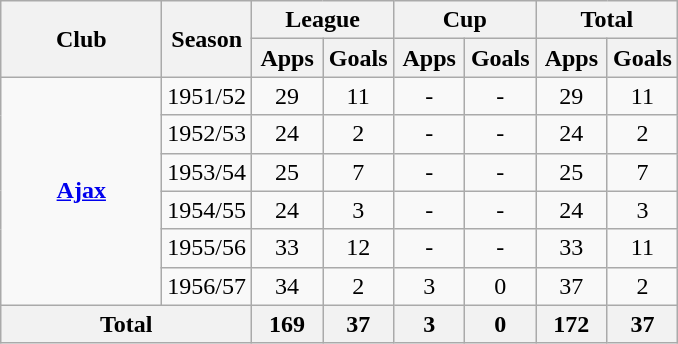<table class="wikitable" style="font-size:100%; text-align: center;">
<tr>
<th rowspan="2" width="100">Club</th>
<th rowspan="2">Season</th>
<th colspan="2">League</th>
<th colspan="2">Cup</th>
<th colspan="2">Total</th>
</tr>
<tr>
<th width="40">Apps</th>
<th width="40">Goals</th>
<th width="40">Apps</th>
<th width="40">Goals</th>
<th width="40">Apps</th>
<th width="40">Goals</th>
</tr>
<tr>
<td rowspan="6"><strong><a href='#'>Ajax</a></strong></td>
<td>1951/52</td>
<td>29</td>
<td>11</td>
<td>-</td>
<td>-</td>
<td>29</td>
<td>11</td>
</tr>
<tr>
<td>1952/53</td>
<td>24</td>
<td>2</td>
<td>-</td>
<td>-</td>
<td>24</td>
<td>2</td>
</tr>
<tr>
<td>1953/54</td>
<td>25</td>
<td>7</td>
<td>-</td>
<td>-</td>
<td>25</td>
<td>7</td>
</tr>
<tr>
<td>1954/55</td>
<td>24</td>
<td>3</td>
<td>-</td>
<td>-</td>
<td>24</td>
<td>3</td>
</tr>
<tr>
<td>1955/56</td>
<td>33</td>
<td>12</td>
<td>-</td>
<td>-</td>
<td>33</td>
<td>11</td>
</tr>
<tr>
<td>1956/57</td>
<td>34</td>
<td>2</td>
<td>3</td>
<td>0</td>
<td>37</td>
<td>2</td>
</tr>
<tr>
<th colspan="2">Total</th>
<th>169</th>
<th>37</th>
<th>3</th>
<th>0</th>
<th>172</th>
<th>37</th>
</tr>
</table>
